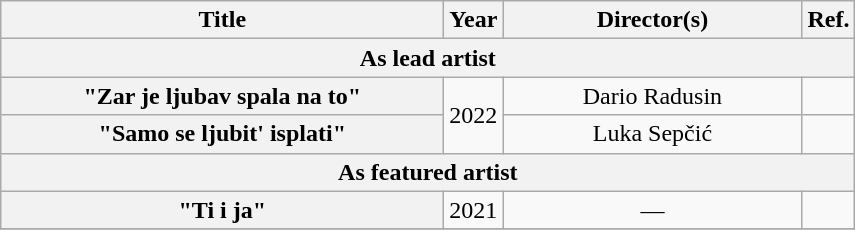<table class="wikitable plainrowheaders" style="text-align:center;">
<tr>
<th scope="col" style="width:18em;">Title</th>
<th scope="col">Year</th>
<th scope="col" style="width:12em;">Director(s)</th>
<th scope="col">Ref.</th>
</tr>
<tr>
<th scope="col" colspan="5">As lead artist</th>
</tr>
<tr>
<th scope="row">"Zar je ljubav spala na to"</th>
<td rowspan="2">2022</td>
<td>Dario Radusin</td>
<td></td>
</tr>
<tr>
<th scope="row">"Samo se ljubit' isplati"</th>
<td>Luka Sepčić</td>
<td></td>
</tr>
<tr>
<th scope="col" colspan="5">As featured artist</th>
</tr>
<tr>
<th scope="row">"Ti i ja"</th>
<td>2021</td>
<td>—</td>
<td></td>
</tr>
<tr>
</tr>
</table>
